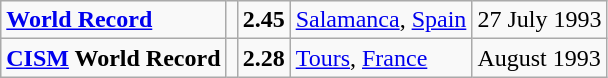<table class="wikitable">
<tr>
<td><strong><a href='#'>World Record</a></strong></td>
<td></td>
<td><strong>2.45</strong></td>
<td><a href='#'>Salamanca</a>, <a href='#'>Spain</a></td>
<td>27 July 1993</td>
</tr>
<tr>
<td><strong><a href='#'>CISM</a> World Record</strong></td>
<td></td>
<td><strong>2.28</strong></td>
<td><a href='#'>Tours</a>, <a href='#'>France</a></td>
<td>August 1993</td>
</tr>
</table>
